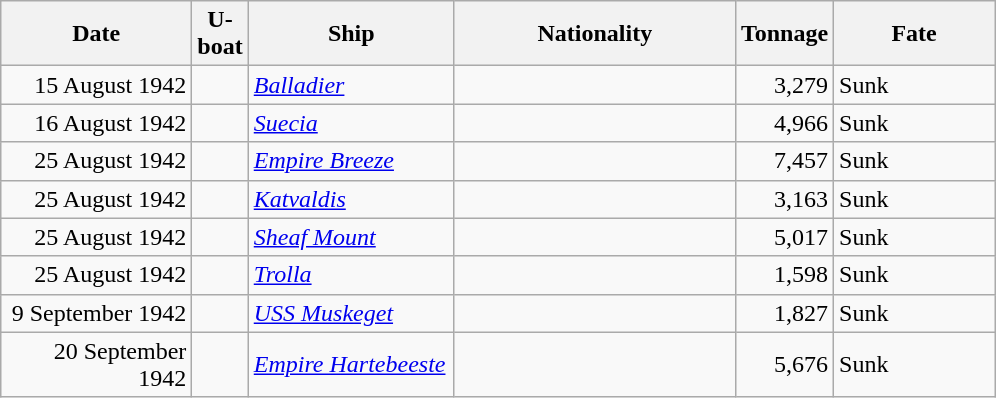<table class="wikitable sortable">
<tr>
<th width="120px">Date</th>
<th width="25px">U-boat</th>
<th width="130px">Ship</th>
<th width="180px">Nationality</th>
<th width="25px">Tonnage</th>
<th width="100px">Fate</th>
</tr>
<tr>
<td align="right">15 August 1942</td>
<td align="center"></td>
<td align="left"><em><a href='#'>Balladier</a></em></td>
<td align="left"></td>
<td align="right">3,279</td>
<td align="left">Sunk</td>
</tr>
<tr>
<td align="right">16 August 1942</td>
<td align="center"></td>
<td align="left"><em><a href='#'>Suecia</a></em></td>
<td align="left"></td>
<td align="right">4,966</td>
<td align="left">Sunk</td>
</tr>
<tr>
<td align="right">25 August 1942</td>
<td align="center"></td>
<td align="left"><em><a href='#'>Empire Breeze</a></em></td>
<td align="left"></td>
<td align="right">7,457</td>
<td align="left">Sunk</td>
</tr>
<tr>
<td align="right">25 August 1942</td>
<td align="center"></td>
<td align="left"><em><a href='#'>Katvaldis</a></em></td>
<td align="left"></td>
<td align="right">3,163</td>
<td align="left">Sunk</td>
</tr>
<tr>
<td align="right">25 August 1942</td>
<td align="center"></td>
<td align="left"><em><a href='#'>Sheaf Mount</a></em></td>
<td align="left"></td>
<td align="right">5,017</td>
<td align="left">Sunk</td>
</tr>
<tr>
<td align="right">25 August 1942</td>
<td align="center"></td>
<td align="left"><em><a href='#'>Trolla</a></em></td>
<td align="left"></td>
<td align="right">1,598</td>
<td align="left">Sunk</td>
</tr>
<tr>
<td align="right">9 September 1942</td>
<td align="center"></td>
<td align="left"><em><a href='#'>USS Muskeget</a></em></td>
<td align="left"></td>
<td align="right">1,827</td>
<td align="left">Sunk</td>
</tr>
<tr>
<td align="right">20 September 1942</td>
<td align="center"></td>
<td align="left"><em><a href='#'>Empire Hartebeeste</a></em></td>
<td align="left"></td>
<td align="right">5,676</td>
<td align="left">Sunk</td>
</tr>
</table>
